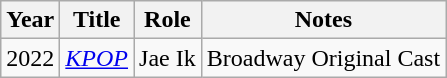<table class="wikitable sortable">
<tr>
<th>Year</th>
<th>Title</th>
<th>Role</th>
<th>Notes</th>
</tr>
<tr>
<td>2022</td>
<td><em><a href='#'>KPOP</a></em></td>
<td>Jae Ik</td>
<td>Broadway Original Cast</td>
</tr>
</table>
